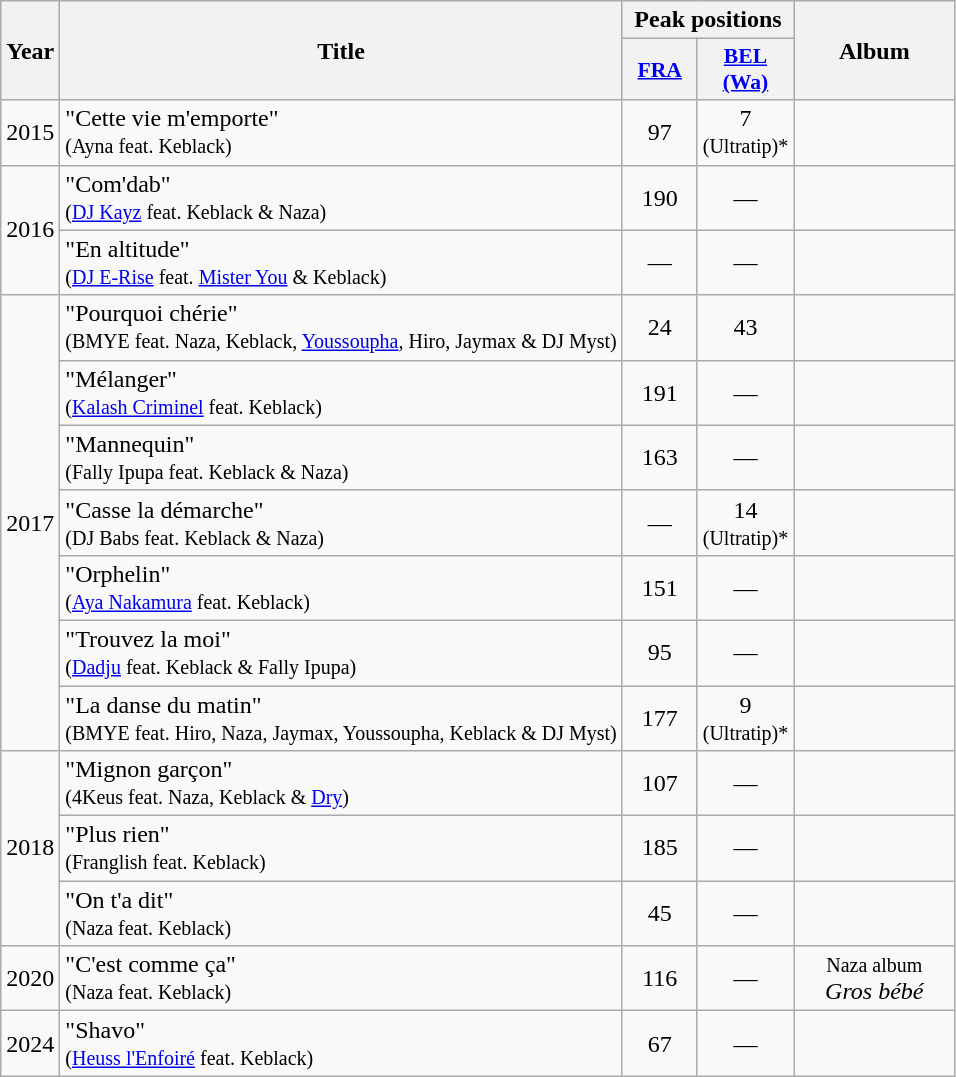<table class="wikitable">
<tr>
<th rowspan="2">Year</th>
<th rowspan="2">Title</th>
<th colspan="2">Peak positions</th>
<th rowspan="2" style="text-align:center; width:100px;">Album</th>
</tr>
<tr>
<th scope="col" style="width:3em;font-size:90%;"><a href='#'>FRA</a><br></th>
<th scope="col" style="width:3em;font-size:90%;"><a href='#'>BEL<br>(Wa)</a><br></th>
</tr>
<tr>
<td style="text-align:center;">2015</td>
<td>"Cette vie m'emporte"<br><small>(Ayna feat. Keblack)</small></td>
<td style="text-align:center;">97</td>
<td style="text-align:center;">7<br><small>(Ultratip)*</small></td>
<td style="text-align:center;"></td>
</tr>
<tr>
<td style="text-align:center;" rowspan=2>2016</td>
<td>"Com'dab"<br><small>(<a href='#'>DJ Kayz</a> feat. Keblack & Naza)</small></td>
<td style="text-align:center;">190</td>
<td style="text-align:center;">—</td>
<td style="text-align:center;"></td>
</tr>
<tr>
<td>"En altitude"<br><small>(<a href='#'>DJ E-Rise</a> feat. <a href='#'>Mister You</a> & Keblack)</small></td>
<td style="text-align:center;">—</td>
<td style="text-align:center;">—</td>
<td style="text-align:center;"></td>
</tr>
<tr>
<td style="text-align:center;" rowspan=7>2017</td>
<td>"Pourquoi chérie"<br><small>(BMYE feat. Naza, Keblack, <a href='#'>Youssoupha</a>, Hiro, Jaymax & DJ Myst)</small></td>
<td style="text-align:center;">24</td>
<td style="text-align:center;">43</td>
<td style="text-align:center;"></td>
</tr>
<tr>
<td>"Mélanger"<br><small>(<a href='#'>Kalash Criminel</a> feat. Keblack)</small></td>
<td style="text-align:center;">191</td>
<td style="text-align:center;">—</td>
<td style="text-align:center;"></td>
</tr>
<tr>
<td>"Mannequin"<br><small>(Fally Ipupa feat. Keblack & Naza)</small></td>
<td style="text-align:center;">163</td>
<td style="text-align:center;">—</td>
<td style="text-align:center;"></td>
</tr>
<tr>
<td>"Casse la démarche"<br><small>(DJ Babs feat. Keblack & Naza)</small></td>
<td style="text-align:center;">—</td>
<td style="text-align:center;">14<br><small>(Ultratip)*</small></td>
<td style="text-align:center;"></td>
</tr>
<tr>
<td>"Orphelin"<br><small>(<a href='#'>Aya Nakamura</a> feat. Keblack)</small></td>
<td style="text-align:center;">151</td>
<td style="text-align:center;">—</td>
<td style="text-align:center;"></td>
</tr>
<tr>
<td>"Trouvez la moi"<br><small>(<a href='#'>Dadju</a> feat. Keblack & Fally Ipupa)</small></td>
<td style="text-align:center;">95</td>
<td style="text-align:center;">—</td>
<td style="text-align:center;"></td>
</tr>
<tr>
<td>"La danse du matin"<br><small>(BMYE feat. Hiro, Naza, Jaymax, Youssoupha, Keblack & DJ Myst)</small></td>
<td style="text-align:center;">177</td>
<td style="text-align:center;">9<br><small>(Ultratip)*</small></td>
<td style="text-align:center;"></td>
</tr>
<tr>
<td style="text-align:center;" rowspan=3>2018</td>
<td>"Mignon garçon"<br><small>(4Keus feat. Naza, Keblack & <a href='#'>Dry</a>)</small></td>
<td style="text-align:center;">107</td>
<td style="text-align:center;">—</td>
<td style="text-align:center;"></td>
</tr>
<tr>
<td>"Plus rien"<br><small>(Franglish feat. Keblack)</small></td>
<td style="text-align:center;">185</td>
<td style="text-align:center;">—</td>
<td style="text-align:center;"></td>
</tr>
<tr>
<td>"On t'a dit"<br><small>(Naza feat. Keblack)</small></td>
<td style="text-align:center;">45</td>
<td style="text-align:center;">—</td>
<td style="text-align:center;"></td>
</tr>
<tr>
<td style="text-align:center;">2020</td>
<td>"C'est comme ça"<br><small>(Naza feat. Keblack)</small></td>
<td style="text-align:center;">116</td>
<td style="text-align:center;">—</td>
<td style="text-align:center;"><small>Naza album</small><br><em>Gros bébé</em></td>
</tr>
<tr>
<td style="text-align:center;">2024</td>
<td>"Shavo"<br><small>(<a href='#'>Heuss l'Enfoiré</a> feat. Keblack)</small></td>
<td style="text-align:center;">67</td>
<td style="text-align:center;">—</td>
<td style="text-align:center;"></td>
</tr>
</table>
